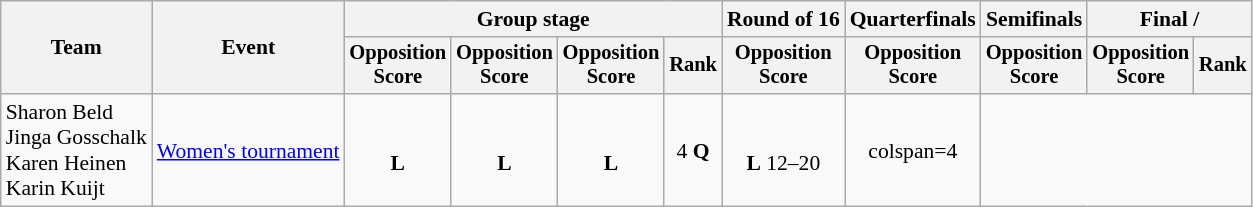<table class="wikitable" style="text-align:center; font-size:90%">
<tr>
<th rowspan=2>Team</th>
<th rowspan=2>Event</th>
<th colspan=4>Group stage</th>
<th>Round of 16</th>
<th>Quarterfinals</th>
<th>Semifinals</th>
<th colspan=2>Final / </th>
</tr>
<tr style="font-size:95%">
<th>Opposition<br>Score</th>
<th>Opposition<br>Score</th>
<th>Opposition<br>Score</th>
<th>Rank</th>
<th>Opposition<br>Score</th>
<th>Opposition<br>Score</th>
<th>Opposition<br>Score</th>
<th>Opposition<br>Score</th>
<th>Rank</th>
</tr>
<tr>
<td align=left>Sharon Beld<br>Jinga Gosschalk<br>Karen Heinen<br>Karin Kuijt</td>
<td align=left><a href='#'>Women's tournament</a></td>
<td><br><strong>L</strong></td>
<td><br><strong>L</strong></td>
<td><br><strong>L</strong></td>
<td>4 <strong>Q</strong></td>
<td><br><strong>L</strong> 12–20</td>
<td>colspan=4 </td>
</tr>
</table>
